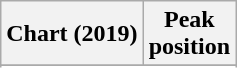<table class="wikitable plainrowheaders" style="text-align:center">
<tr>
<th scope="col">Chart (2019)</th>
<th scope="col">Peak<br>position</th>
</tr>
<tr>
</tr>
<tr>
</tr>
<tr>
</tr>
</table>
